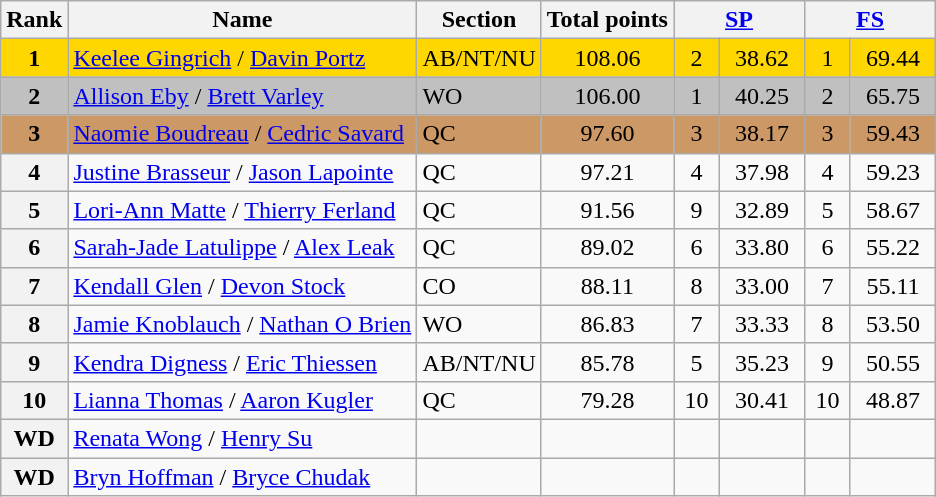<table class="wikitable sortable">
<tr>
<th>Rank</th>
<th>Name</th>
<th>Section</th>
<th>Total points</th>
<th colspan="2" width="80px"><a href='#'>SP</a></th>
<th colspan="2" width="80px"><a href='#'>FS</a></th>
</tr>
<tr bgcolor="gold">
<td align="center"><strong>1</strong></td>
<td><a href='#'>Keelee Gingrich</a> / <a href='#'>Davin Portz</a></td>
<td>AB/NT/NU</td>
<td align="center">108.06</td>
<td align="center">2</td>
<td align="center">38.62</td>
<td align="center">1</td>
<td align="center">69.44</td>
</tr>
<tr bgcolor="silver">
<td align="center"><strong>2</strong></td>
<td><a href='#'>Allison Eby</a> / <a href='#'>Brett Varley</a></td>
<td>WO</td>
<td align="center">106.00</td>
<td align="center">1</td>
<td align="center">40.25</td>
<td align="center">2</td>
<td align="center">65.75</td>
</tr>
<tr bgcolor="cc9966">
<td align="center"><strong>3</strong></td>
<td><a href='#'>Naomie Boudreau</a> / <a href='#'>Cedric Savard</a></td>
<td>QC</td>
<td align="center">97.60</td>
<td align="center">3</td>
<td align="center">38.17</td>
<td align="center">3</td>
<td align="center">59.43</td>
</tr>
<tr>
<th>4</th>
<td><a href='#'>Justine Brasseur</a> / <a href='#'>Jason Lapointe</a></td>
<td>QC</td>
<td align="center">97.21</td>
<td align="center">4</td>
<td align="center">37.98</td>
<td align="center">4</td>
<td align="center">59.23</td>
</tr>
<tr>
<th>5</th>
<td><a href='#'>Lori-Ann Matte</a> / <a href='#'>Thierry Ferland</a></td>
<td>QC</td>
<td align="center">91.56</td>
<td align="center">9</td>
<td align="center">32.89</td>
<td align="center">5</td>
<td align="center">58.67</td>
</tr>
<tr>
<th>6</th>
<td><a href='#'>Sarah-Jade Latulippe</a> / <a href='#'>Alex Leak</a></td>
<td>QC</td>
<td align="center">89.02</td>
<td align="center">6</td>
<td align="center">33.80</td>
<td align="center">6</td>
<td align="center">55.22</td>
</tr>
<tr>
<th>7</th>
<td><a href='#'>Kendall Glen</a> / <a href='#'>Devon Stock</a></td>
<td>CO</td>
<td align="center">88.11</td>
<td align="center">8</td>
<td align="center">33.00</td>
<td align="center">7</td>
<td align="center">55.11</td>
</tr>
<tr>
<th>8</th>
<td><a href='#'>Jamie Knoblauch</a> / <a href='#'>Nathan O Brien</a></td>
<td>WO</td>
<td align="center">86.83</td>
<td align="center">7</td>
<td align="center">33.33</td>
<td align="center">8</td>
<td align="center">53.50</td>
</tr>
<tr>
<th>9</th>
<td><a href='#'>Kendra Digness</a> / <a href='#'>Eric Thiessen</a></td>
<td>AB/NT/NU</td>
<td align="center">85.78</td>
<td align="center">5</td>
<td align="center">35.23</td>
<td align="center">9</td>
<td align="center">50.55</td>
</tr>
<tr>
<th>10</th>
<td><a href='#'>Lianna Thomas</a> / <a href='#'>Aaron Kugler</a></td>
<td>QC</td>
<td align="center">79.28</td>
<td align="center">10</td>
<td align="center">30.41</td>
<td align="center">10</td>
<td align="center">48.87</td>
</tr>
<tr>
<th>WD</th>
<td><a href='#'>Renata Wong</a> / <a href='#'>Henry Su</a></td>
<td></td>
<td></td>
<td></td>
<td></td>
<td></td>
<td></td>
</tr>
<tr>
<th>WD</th>
<td><a href='#'>Bryn Hoffman</a> / <a href='#'>Bryce Chudak</a></td>
<td></td>
<td></td>
<td></td>
<td></td>
<td></td>
<td></td>
</tr>
</table>
